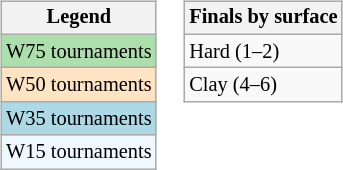<table>
<tr valign=top>
<td><br><table class="wikitable" style=font-size:85%;>
<tr>
<th>Legend</th>
</tr>
<tr style="background:#addfad;">
<td>W75 tournaments</td>
</tr>
<tr style="background:#ffe4c4;">
<td>W50 tournaments</td>
</tr>
<tr style="background:lightblue;">
<td>W35 tournaments</td>
</tr>
<tr style="background:#f0f8ff;">
<td>W15 tournaments</td>
</tr>
</table>
</td>
<td><br><table class="wikitable" style=font-size:85%;>
<tr>
<th>Finals by surface</th>
</tr>
<tr>
<td>Hard (1–2)</td>
</tr>
<tr>
<td>Clay (4–6)</td>
</tr>
</table>
</td>
</tr>
</table>
